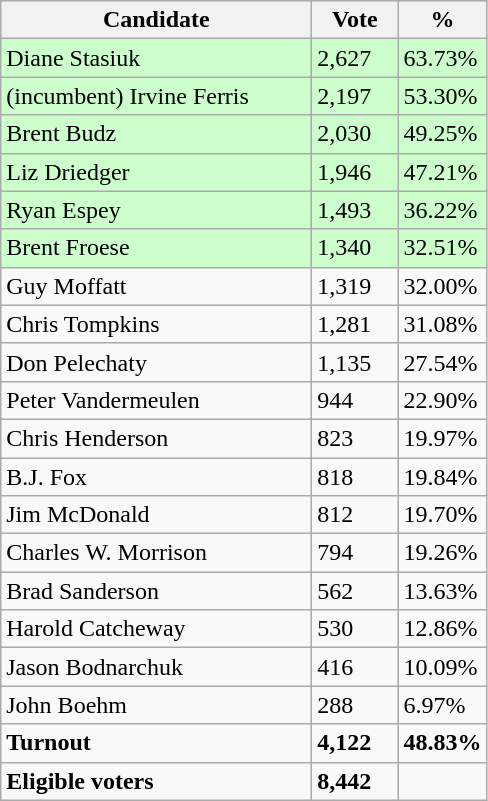<table class="wikitable">
<tr>
<th bgcolor="#DDDDFF" width="200px">Candidate</th>
<th bgcolor="#DDDDFF" width="50px">Vote</th>
<th bgcolor="#DDDDFF" width="50px">%</th>
</tr>
<tr style="text-align:left; background:#cfc;">
<td>Diane Stasiuk</td>
<td>2,627</td>
<td>63.73%</td>
</tr>
<tr style="text-align:left; background:#cfc;">
<td>(incumbent) Irvine Ferris</td>
<td>2,197</td>
<td>53.30%</td>
</tr>
<tr style="text-align:left; background:#cfc;">
<td>Brent Budz</td>
<td>2,030</td>
<td>49.25%</td>
</tr>
<tr style="text-align:left; background:#cfc;">
<td>Liz Driedger</td>
<td>1,946</td>
<td>47.21%</td>
</tr>
<tr style="text-align:left; background:#cfc;">
<td>Ryan Espey</td>
<td>1,493</td>
<td>36.22%</td>
</tr>
<tr style="text-align:left; background:#cfc;">
<td>Brent Froese</td>
<td>1,340</td>
<td>32.51%</td>
</tr>
<tr>
<td>Guy Moffatt</td>
<td>1,319</td>
<td>32.00%</td>
</tr>
<tr>
<td>Chris Tompkins</td>
<td>1,281</td>
<td>31.08%</td>
</tr>
<tr>
<td>Don Pelechaty</td>
<td>1,135</td>
<td>27.54%</td>
</tr>
<tr>
<td>Peter Vandermeulen</td>
<td>944</td>
<td>22.90%</td>
</tr>
<tr>
<td>Chris Henderson</td>
<td>823</td>
<td>19.97%</td>
</tr>
<tr>
<td>B.J. Fox</td>
<td>818</td>
<td>19.84%</td>
</tr>
<tr>
<td>Jim McDonald</td>
<td>812</td>
<td>19.70%</td>
</tr>
<tr>
<td>Charles W. Morrison</td>
<td>794</td>
<td>19.26%</td>
</tr>
<tr>
<td>Brad Sanderson</td>
<td>562</td>
<td>13.63%</td>
</tr>
<tr>
<td>Harold Catcheway</td>
<td>530</td>
<td>12.86%</td>
</tr>
<tr>
<td>Jason Bodnarchuk</td>
<td>416</td>
<td>10.09%</td>
</tr>
<tr>
<td>John Boehm</td>
<td>288</td>
<td>6.97%</td>
</tr>
<tr>
<td><strong>Turnout</strong></td>
<td><strong>4,122</strong></td>
<td><strong>48.83%</strong></td>
</tr>
<tr>
<td><strong>Eligible voters</strong></td>
<td><strong>8,442</strong></td>
<td></td>
</tr>
</table>
